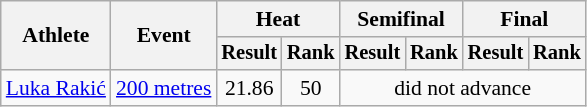<table class="wikitable" style="font-size:90%">
<tr>
<th rowspan="2">Athlete</th>
<th rowspan="2">Event</th>
<th colspan="2">Heat</th>
<th colspan="2">Semifinal</th>
<th colspan="2">Final</th>
</tr>
<tr style="font-size:95%">
<th>Result</th>
<th>Rank</th>
<th>Result</th>
<th>Rank</th>
<th>Result</th>
<th>Rank</th>
</tr>
<tr style=text-align:center>
<td style=text-align:left><a href='#'>Luka Rakić</a></td>
<td style=text-align:left><a href='#'>200 metres</a></td>
<td>21.86</td>
<td>50</td>
<td colspan="4">did not advance</td>
</tr>
</table>
